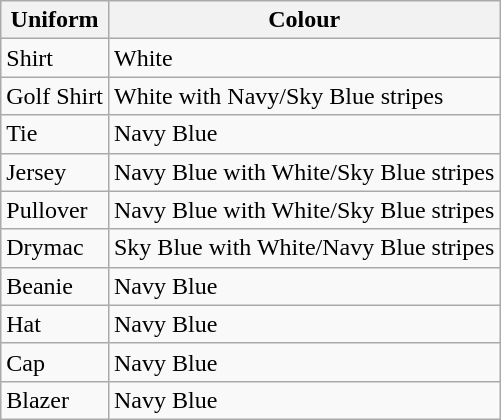<table Class = "wikitable">
<tr>
<th>Uniform</th>
<th>Colour</th>
</tr>
<tr>
<td>Shirt</td>
<td>White</td>
</tr>
<tr>
<td>Golf Shirt</td>
<td>White with Navy/Sky Blue stripes</td>
</tr>
<tr>
<td>Tie</td>
<td>Navy Blue</td>
</tr>
<tr>
<td>Jersey</td>
<td>Navy Blue with White/Sky Blue stripes</td>
</tr>
<tr>
<td>Pullover</td>
<td>Navy Blue with White/Sky Blue stripes</td>
</tr>
<tr>
<td>Drymac</td>
<td>Sky Blue with White/Navy Blue stripes</td>
</tr>
<tr>
<td>Beanie</td>
<td>Navy Blue</td>
</tr>
<tr>
<td>Hat</td>
<td>Navy Blue</td>
</tr>
<tr>
<td>Cap</td>
<td>Navy Blue</td>
</tr>
<tr>
<td>Blazer</td>
<td>Navy Blue</td>
</tr>
</table>
